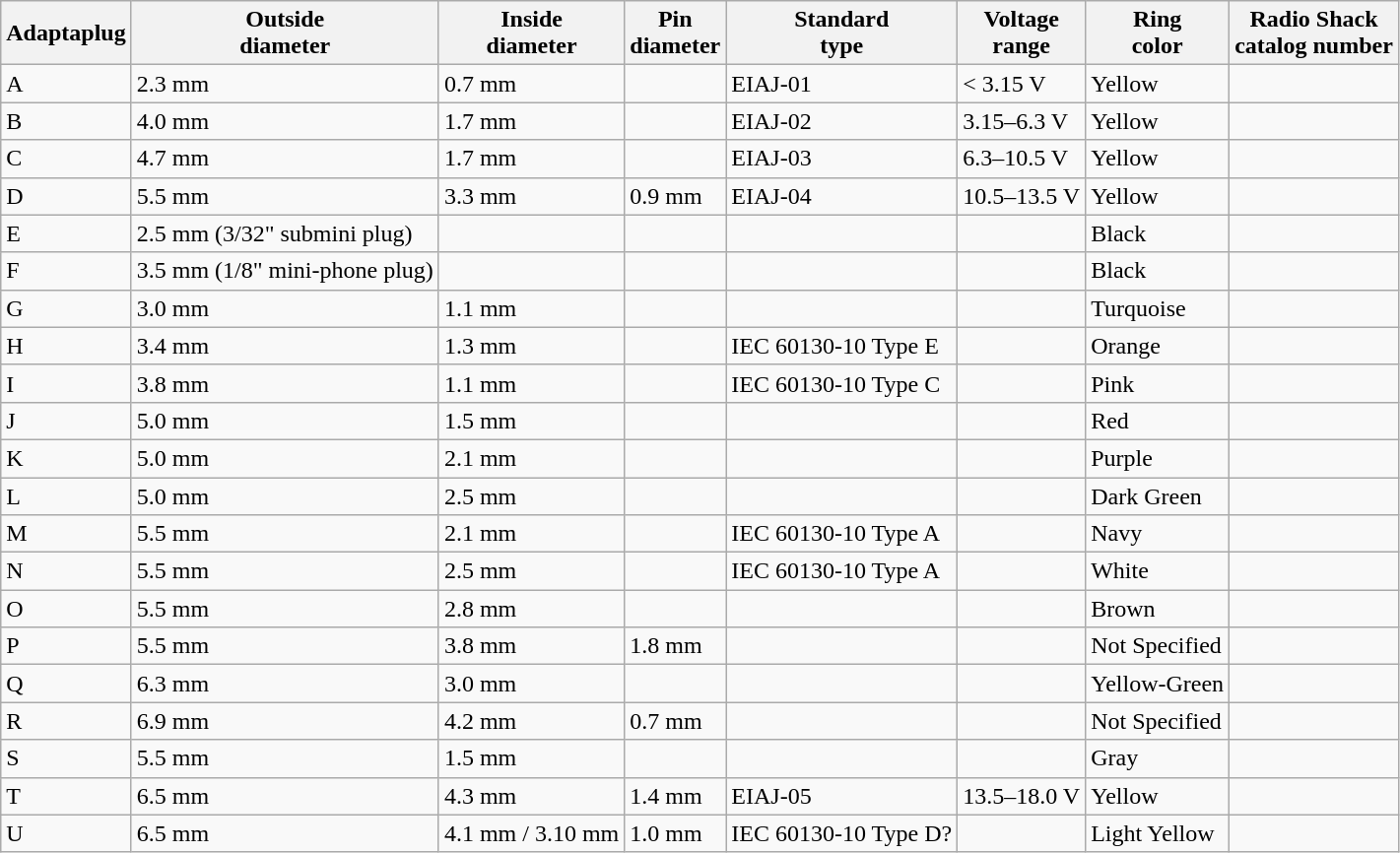<table class="wikitable sortable">
<tr>
<th>Adaptaplug</th>
<th>Outside<br>diameter</th>
<th>Inside<br>diameter</th>
<th>Pin<br>diameter</th>
<th>Standard<br>type</th>
<th>Voltage<br>range</th>
<th>Ring<br>color</th>
<th>Radio Shack<br>catalog number</th>
</tr>
<tr>
<td>A</td>
<td>2.3 mm</td>
<td>0.7 mm</td>
<td></td>
<td>EIAJ-01</td>
<td>< 3.15 V</td>
<td>Yellow</td>
<td></td>
</tr>
<tr>
<td>B</td>
<td>4.0 mm</td>
<td>1.7 mm</td>
<td></td>
<td>EIAJ-02</td>
<td>3.15–6.3 V</td>
<td>Yellow</td>
<td></td>
</tr>
<tr>
<td>C</td>
<td>4.7 mm</td>
<td>1.7 mm</td>
<td></td>
<td>EIAJ-03</td>
<td>6.3–10.5 V</td>
<td>Yellow</td>
<td></td>
</tr>
<tr>
<td>D</td>
<td>5.5 mm</td>
<td>3.3 mm</td>
<td>0.9 mm</td>
<td>EIAJ-04</td>
<td>10.5–13.5 V</td>
<td>Yellow</td>
<td></td>
</tr>
<tr>
<td>E</td>
<td>2.5 mm (3/32" submini plug)</td>
<td></td>
<td></td>
<td></td>
<td></td>
<td>Black</td>
<td></td>
</tr>
<tr>
<td>F</td>
<td>3.5 mm (1/8" mini-phone plug)</td>
<td></td>
<td></td>
<td></td>
<td></td>
<td>Black</td>
<td></td>
</tr>
<tr>
<td>G</td>
<td>3.0 mm</td>
<td>1.1 mm</td>
<td></td>
<td></td>
<td></td>
<td>Turquoise</td>
<td></td>
</tr>
<tr>
<td>H</td>
<td>3.4 mm</td>
<td>1.3 mm</td>
<td></td>
<td>IEC 60130-10 Type E</td>
<td></td>
<td>Orange</td>
<td></td>
</tr>
<tr>
<td>I</td>
<td>3.8 mm</td>
<td>1.1 mm</td>
<td></td>
<td>IEC 60130-10 Type C</td>
<td></td>
<td>Pink</td>
<td></td>
</tr>
<tr>
<td>J</td>
<td>5.0 mm</td>
<td>1.5 mm</td>
<td></td>
<td></td>
<td></td>
<td>Red</td>
<td></td>
</tr>
<tr>
<td>K</td>
<td>5.0 mm</td>
<td>2.1 mm</td>
<td></td>
<td></td>
<td></td>
<td>Purple</td>
<td></td>
</tr>
<tr>
<td>L</td>
<td>5.0 mm</td>
<td>2.5 mm</td>
<td></td>
<td></td>
<td></td>
<td>Dark Green</td>
<td></td>
</tr>
<tr>
<td>M</td>
<td>5.5 mm</td>
<td>2.1 mm</td>
<td></td>
<td>IEC 60130-10 Type A</td>
<td></td>
<td>Navy</td>
<td></td>
</tr>
<tr>
<td>N</td>
<td>5.5 mm</td>
<td>2.5 mm</td>
<td></td>
<td>IEC 60130-10 Type A</td>
<td></td>
<td>White</td>
<td></td>
</tr>
<tr>
<td>O</td>
<td>5.5 mm</td>
<td>2.8 mm</td>
<td></td>
<td></td>
<td></td>
<td>Brown</td>
<td></td>
</tr>
<tr>
<td>P</td>
<td>5.5 mm</td>
<td>3.8 mm</td>
<td>1.8 mm</td>
<td></td>
<td></td>
<td>Not Specified</td>
<td></td>
</tr>
<tr>
<td>Q</td>
<td>6.3 mm</td>
<td>3.0 mm</td>
<td></td>
<td></td>
<td></td>
<td>Yellow-Green</td>
<td></td>
</tr>
<tr>
<td>R</td>
<td>6.9 mm</td>
<td>4.2 mm</td>
<td>0.7 mm</td>
<td></td>
<td></td>
<td>Not Specified</td>
<td></td>
</tr>
<tr>
<td>S</td>
<td>5.5 mm</td>
<td>1.5 mm</td>
<td></td>
<td></td>
<td></td>
<td>Gray</td>
<td></td>
</tr>
<tr>
<td>T</td>
<td>6.5 mm</td>
<td>4.3 mm</td>
<td>1.4 mm</td>
<td>EIAJ-05</td>
<td>13.5–18.0 V</td>
<td>Yellow</td>
<td></td>
</tr>
<tr>
<td>U</td>
<td>6.5 mm</td>
<td>4.1 mm / 3.10 mm</td>
<td>1.0 mm</td>
<td>IEC 60130-10 Type D?</td>
<td></td>
<td>Light Yellow</td>
<td></td>
</tr>
</table>
